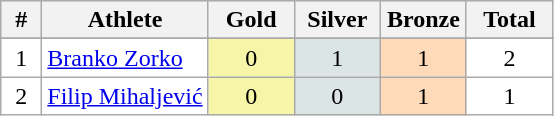<table class=wikitable style="border:1px solid #AAAAAA">
<tr bgcolor="#EFEFEF">
<th width=20>#</th>
<th>Athlete</th>
<th width=50>Gold</th>
<th width=50>Silver</th>
<th width=50>Bronze</th>
<th width=50>Total</th>
</tr>
<tr>
</tr>
<tr align="center" bgcolor="#FFFFFF">
<td>1</td>
<td align="left"><a href='#'>Branko Zorko</a></td>
<td style="background:#F7F6A8;">0</td>
<td style="background:#DCE5E5;">1</td>
<td style="background:#FFDAB9;">1</td>
<td>2</td>
</tr>
<tr align="center" bgcolor="#FFFFFF">
<td>2</td>
<td align="left"><a href='#'>Filip Mihaljević</a></td>
<td style="background:#F7F6A8;">0</td>
<td style="background:#DCE5E5;">0</td>
<td style="background:#FFDAB9;">1</td>
<td>1</td>
</tr>
</table>
